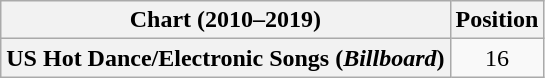<table class="wikitable plainrowheaders" style="text-align:center">
<tr>
<th scope="col">Chart (2010–2019)</th>
<th scope="col">Position</th>
</tr>
<tr>
<th scope="row">US Hot Dance/Electronic Songs (<em>Billboard</em>)</th>
<td>16</td>
</tr>
</table>
